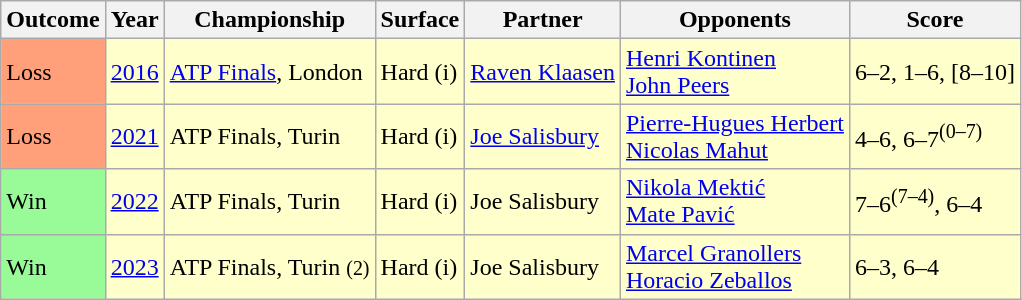<table class="sortable wikitable">
<tr>
<th>Outcome</th>
<th>Year</th>
<th>Championship</th>
<th>Surface</th>
<th>Partner</th>
<th>Opponents</th>
<th class="unsortable">Score</th>
</tr>
<tr bgcolor=ffffcc>
<td bgcolor=ffa07a>Loss</td>
<td><a href='#'>2016</a></td>
<td><a href='#'>ATP Finals</a>, London</td>
<td>Hard (i)</td>
<td> <a href='#'>Raven Klaasen</a></td>
<td> <a href='#'>Henri Kontinen</a><br> <a href='#'>John Peers</a></td>
<td>6–2, 1–6, [8–10]</td>
</tr>
<tr bgcolor=ffffcc>
<td bgcolor=ffa07a>Loss</td>
<td><a href='#'>2021</a></td>
<td>ATP Finals, Turin</td>
<td>Hard (i)</td>
<td> <a href='#'>Joe Salisbury</a></td>
<td> <a href='#'>Pierre-Hugues Herbert</a><br> <a href='#'>Nicolas Mahut</a></td>
<td>4–6, 6–7<sup>(0–7)</sup></td>
</tr>
<tr bgcolor=ffffcc>
<td bgcolor=98fb98>Win</td>
<td><a href='#'>2022</a></td>
<td>ATP Finals, Turin</td>
<td>Hard (i)</td>
<td> Joe Salisbury</td>
<td> <a href='#'>Nikola Mektić</a><br> <a href='#'>Mate Pavić</a></td>
<td>7–6<sup>(7–4)</sup>, 6–4</td>
</tr>
<tr bgcolor=ffffcc>
<td bgcolor=98fb98>Win</td>
<td><a href='#'>2023</a></td>
<td>ATP Finals, Turin <small>(2)</small></td>
<td>Hard (i)</td>
<td> Joe Salisbury</td>
<td> <a href='#'>Marcel Granollers</a><br> <a href='#'>Horacio Zeballos</a></td>
<td>6–3, 6–4</td>
</tr>
</table>
